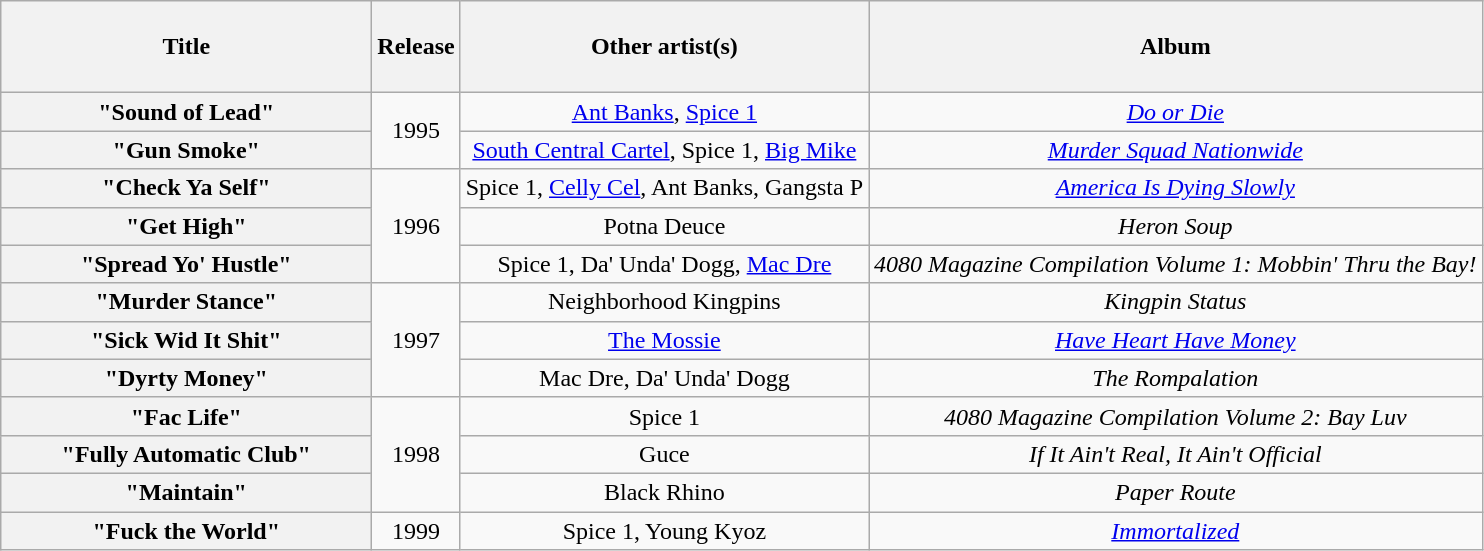<table class="wikitable plainrowheaders" style="text-align:center;">
<tr>
<th scope="col" style="width:15em;"><br>Title<br><br></th>
<th scope="col">Release</th>
<th scope="col">Other artist(s)</th>
<th scope="col">Album</th>
</tr>
<tr>
<th scope="row">"Sound of Lead"</th>
<td rowspan="2">1995</td>
<td><a href='#'>Ant Banks</a>, <a href='#'>Spice 1</a></td>
<td><em><a href='#'>Do or Die</a></em></td>
</tr>
<tr>
<th scope="row">"Gun Smoke"</th>
<td><a href='#'>South Central Cartel</a>, Spice 1, <a href='#'>Big Mike</a></td>
<td><em><a href='#'>Murder Squad Nationwide</a></em></td>
</tr>
<tr>
<th scope="row">"Check Ya Self"</th>
<td rowspan="3">1996</td>
<td>Spice 1, <a href='#'>Celly Cel</a>, Ant Banks, Gangsta P</td>
<td><em><a href='#'>America Is Dying Slowly</a></em></td>
</tr>
<tr>
<th scope="row">"Get High"</th>
<td>Potna Deuce</td>
<td><em>Heron Soup</em></td>
</tr>
<tr>
<th scope="row">"Spread Yo' Hustle"</th>
<td>Spice 1, Da' Unda' Dogg, <a href='#'>Mac Dre</a></td>
<td><em>4080 Magazine Compilation Volume 1: Mobbin' Thru the Bay!</em></td>
</tr>
<tr>
<th scope="row">"Murder Stance"</th>
<td rowspan="3">1997</td>
<td>Neighborhood Kingpins</td>
<td><em>Kingpin Status</em></td>
</tr>
<tr>
<th scope="row">"Sick Wid It Shit"</th>
<td><a href='#'>The Mossie</a></td>
<td><em><a href='#'>Have Heart Have Money</a></em></td>
</tr>
<tr>
<th scope="row">"Dyrty Money"</th>
<td>Mac Dre, Da' Unda' Dogg</td>
<td><em>The Rompalation</em></td>
</tr>
<tr>
<th scope="row">"Fac Life"</th>
<td rowspan="3">1998</td>
<td>Spice 1</td>
<td><em>4080 Magazine Compilation Volume 2: Bay Luv</em></td>
</tr>
<tr>
<th scope="row">"Fully Automatic Club"</th>
<td>Guce</td>
<td><em>If It Ain't Real, It Ain't Official</em></td>
</tr>
<tr>
<th scope="row">"Maintain"</th>
<td>Black Rhino</td>
<td><em>Paper Route</em></td>
</tr>
<tr>
<th scope="row">"Fuck the World"</th>
<td>1999</td>
<td>Spice 1, Young Kyoz</td>
<td><em><a href='#'>Immortalized</a></em></td>
</tr>
</table>
